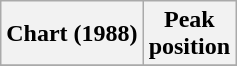<table class="wikitable sortable plainrowheaders" style="text-align:center;">
<tr>
<th scope="col">Chart (1988)</th>
<th scope="col">Peak<br>position</th>
</tr>
<tr>
</tr>
</table>
